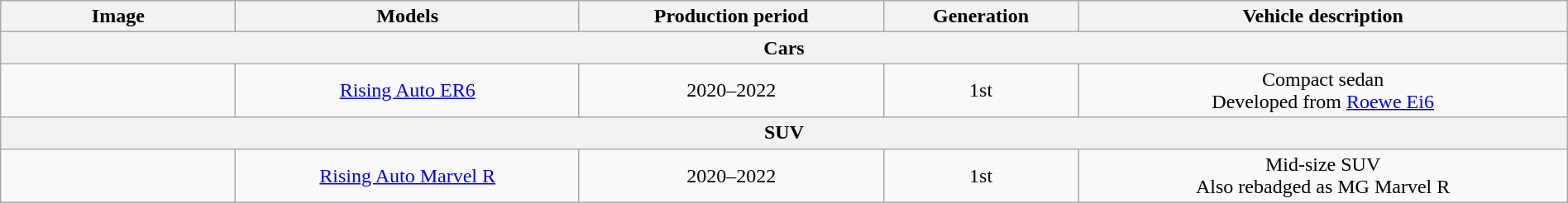<table class="wikitable sortable" style="text-align: center; width: 100%">
<tr>
<th class="unsortable" width="15%">Image</th>
<th>Models</th>
<th>Production period</th>
<th class="unsortable">Generation</th>
<th>Vehicle description</th>
</tr>
<tr>
<th colspan="5">Cars</th>
</tr>
<tr>
<td></td>
<td><a href='#'>Rising Auto ER6</a></td>
<td>2020–2022</td>
<td>1st</td>
<td>Compact sedan<br>Developed from <a href='#'>Roewe Ei6</a></td>
</tr>
<tr>
<th colspan="5">SUV</th>
</tr>
<tr>
<td></td>
<td><a href='#'>Rising Auto Marvel R</a></td>
<td>2020–2022</td>
<td>1st</td>
<td>Mid-size SUV<br>Also rebadged as MG Marvel R</td>
</tr>
</table>
